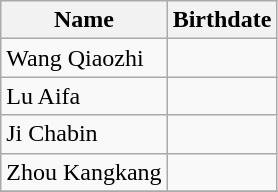<table class="wikitable" style="text-align: left">
<tr>
<th>Name</th>
<th>Birthdate</th>
</tr>
<tr>
<td> Wang Qiaozhi</td>
<td></td>
</tr>
<tr>
<td> Lu Aifa</td>
<td></td>
</tr>
<tr>
<td> Ji Chabin</td>
<td></td>
</tr>
<tr>
<td> Zhou Kangkang</td>
<td></td>
</tr>
<tr>
</tr>
</table>
